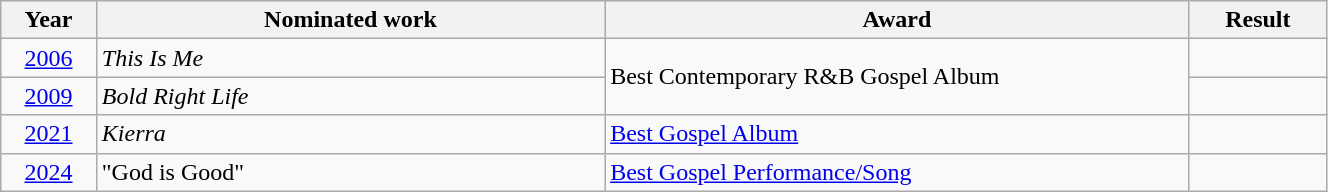<table class="wikitable" style="width:70%;">
<tr>
<th style="width:3%;">Year</th>
<th style="width:20%;">Nominated work</th>
<th style="width:23%;">Award</th>
<th style="width:5%;">Result</th>
</tr>
<tr>
<td align="center"><a href='#'>2006</a></td>
<td><em>This Is Me</em></td>
<td rowspan="2">Best Contemporary R&B Gospel Album</td>
<td></td>
</tr>
<tr>
<td align="center"><a href='#'>2009</a></td>
<td><em>Bold Right Life</em></td>
<td></td>
</tr>
<tr>
<td align="center"><a href='#'>2021</a></td>
<td><em>Kierra</em></td>
<td><a href='#'>Best Gospel Album</a></td>
<td></td>
</tr>
<tr>
<td align="center"><a href='#'>2024</a></td>
<td>"God is Good"</td>
<td><a href='#'>Best Gospel Performance/Song</a></td>
<td></td>
</tr>
</table>
